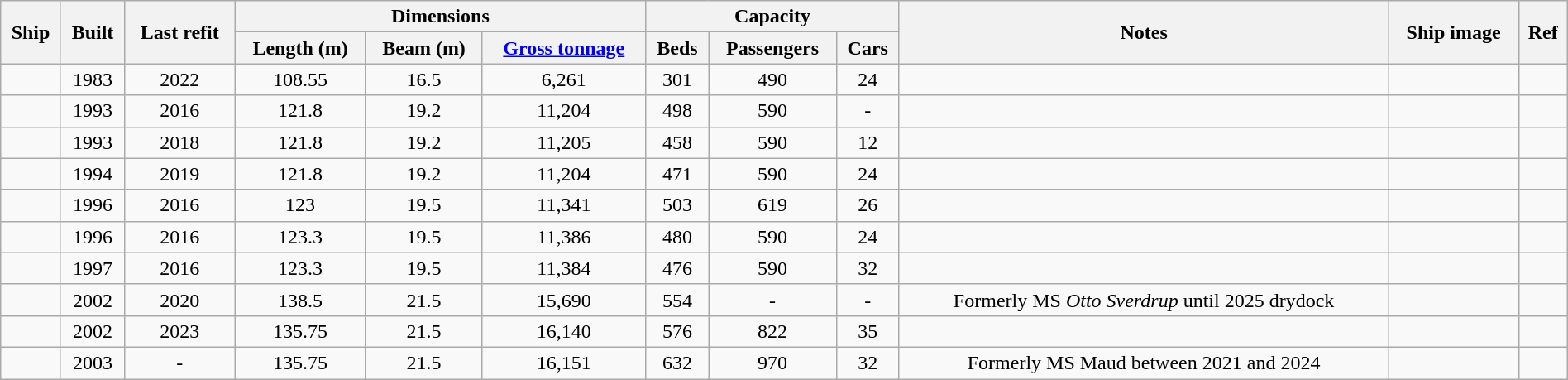<table class="wikitable" style="width: 100%; text-align: center;">
<tr>
<th rowspan="2">Ship</th>
<th rowspan="2">Built</th>
<th rowspan="2">Last refit</th>
<th colspan="3">Dimensions</th>
<th colspan="3">Capacity</th>
<th rowspan="2">Notes</th>
<th rowspan="2">Ship image</th>
<th rowspan="2">Ref</th>
</tr>
<tr>
<th>Length (m)</th>
<th>Beam (m)</th>
<th><a href='#'>Gross tonnage</a></th>
<th>Beds</th>
<th>Passengers</th>
<th>Cars</th>
</tr>
<tr>
<td></td>
<td>1983</td>
<td>2022</td>
<td>108.55</td>
<td>16.5</td>
<td>6,261</td>
<td>301</td>
<td>490</td>
<td>24</td>
<td></td>
<td></td>
<td></td>
</tr>
<tr>
<td></td>
<td>1993</td>
<td>2016</td>
<td>121.8</td>
<td>19.2</td>
<td>11,204</td>
<td>498</td>
<td>590</td>
<td>-</td>
<td></td>
<td></td>
<td></td>
</tr>
<tr>
<td></td>
<td>1993</td>
<td>2018</td>
<td>121.8</td>
<td>19.2</td>
<td>11,205</td>
<td>458</td>
<td>590</td>
<td>12</td>
<td></td>
<td></td>
<td></td>
</tr>
<tr>
<td></td>
<td>1994</td>
<td>2019</td>
<td>121.8</td>
<td>19.2</td>
<td>11,204</td>
<td>471</td>
<td>590</td>
<td>24</td>
<td></td>
<td></td>
<td></td>
</tr>
<tr>
<td></td>
<td>1996</td>
<td>2016</td>
<td>123</td>
<td>19.5</td>
<td>11,341</td>
<td>503</td>
<td>619</td>
<td>26</td>
<td></td>
<td></td>
<td></td>
</tr>
<tr>
<td></td>
<td>1996</td>
<td>2016</td>
<td>123.3</td>
<td>19.5</td>
<td>11,386</td>
<td>480</td>
<td>590</td>
<td>24</td>
<td></td>
<td></td>
<td></td>
</tr>
<tr>
<td></td>
<td>1997</td>
<td>2016</td>
<td>123.3</td>
<td>19.5</td>
<td>11,384</td>
<td>476</td>
<td>590</td>
<td>32</td>
<td></td>
<td></td>
<td></td>
</tr>
<tr>
<td></td>
<td>2002</td>
<td>2020</td>
<td>138.5</td>
<td>21.5</td>
<td>15,690</td>
<td>554</td>
<td>-</td>
<td>-</td>
<td>Formerly MS <em>Otto Sverdrup</em> until 2025 drydock</td>
<td></td>
<td></td>
</tr>
<tr>
<td></td>
<td>2002</td>
<td>2023</td>
<td>135.75</td>
<td>21.5</td>
<td>16,140</td>
<td>576</td>
<td>822</td>
<td>35</td>
<td></td>
<td></td>
<td></td>
</tr>
<tr>
<td></td>
<td>2003</td>
<td>-</td>
<td>135.75</td>
<td>21.5</td>
<td>16,151</td>
<td>632</td>
<td>970</td>
<td>32</td>
<td>Formerly MS Maud between 2021 and 2024</td>
<td></td>
<td></td>
</tr>
</table>
